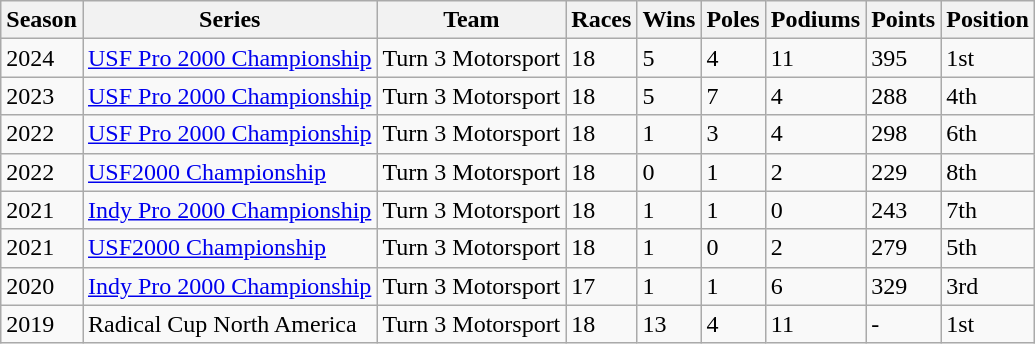<table class="wikitable">
<tr>
<th>Season</th>
<th>Series</th>
<th>Team</th>
<th>Races</th>
<th>Wins</th>
<th>Poles</th>
<th><strong>Podiums</strong></th>
<th>Points</th>
<th>Position</th>
</tr>
<tr>
<td>2024</td>
<td><a href='#'>USF Pro 2000 Championship</a></td>
<td>Turn 3 Motorsport</td>
<td>18</td>
<td>5</td>
<td>4</td>
<td>11</td>
<td>395</td>
<td>1st</td>
</tr>
<tr>
<td>2023</td>
<td><a href='#'>USF Pro 2000 Championship</a></td>
<td>Turn 3 Motorsport</td>
<td>18</td>
<td>5</td>
<td>7</td>
<td>4</td>
<td>288</td>
<td>4th</td>
</tr>
<tr>
<td>2022</td>
<td><a href='#'>USF Pro 2000 Championship</a></td>
<td>Turn 3 Motorsport</td>
<td>18</td>
<td>1</td>
<td>3</td>
<td>4</td>
<td>298</td>
<td>6th</td>
</tr>
<tr>
<td>2022</td>
<td><a href='#'>USF2000 Championship</a></td>
<td>Turn 3 Motorsport</td>
<td>18</td>
<td>0</td>
<td>1</td>
<td>2</td>
<td>229</td>
<td>8th</td>
</tr>
<tr>
<td>2021</td>
<td><a href='#'>Indy Pro 2000 Championship</a></td>
<td>Turn 3 Motorsport</td>
<td>18</td>
<td>1</td>
<td>1</td>
<td>0</td>
<td>243</td>
<td>7th</td>
</tr>
<tr>
<td>2021</td>
<td><a href='#'>USF2000 Championship</a></td>
<td>Turn 3 Motorsport</td>
<td>18</td>
<td>1</td>
<td>0</td>
<td>2</td>
<td>279</td>
<td>5th</td>
</tr>
<tr>
<td>2020</td>
<td><a href='#'>Indy Pro 2000 Championship</a></td>
<td>Turn 3 Motorsport</td>
<td>17</td>
<td>1</td>
<td>1</td>
<td>6</td>
<td>329</td>
<td>3rd</td>
</tr>
<tr>
<td>2019</td>
<td>Radical Cup North  America</td>
<td>Turn 3 Motorsport</td>
<td>18</td>
<td>13</td>
<td>4</td>
<td>11</td>
<td>-</td>
<td>1st</td>
</tr>
</table>
